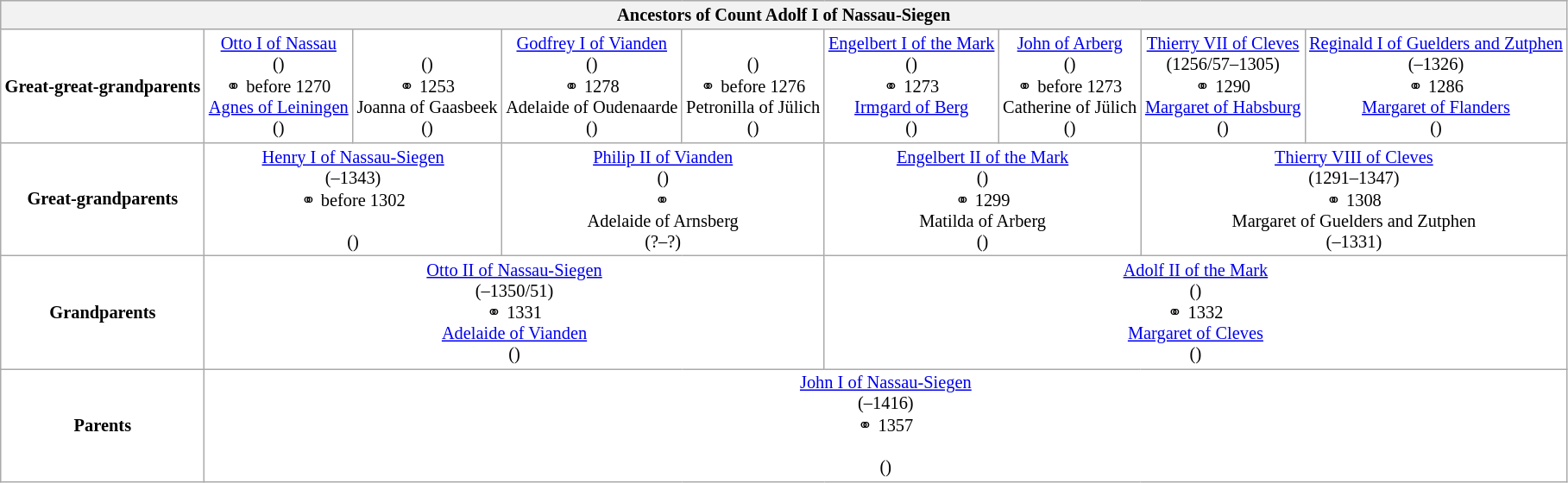<table class="wikitable" style="background:#FFFFFF; font-size:85%; text-align:center">
<tr bgcolor="#E0E0E0">
<th colspan="9">Ancestors of Count Adolf I of Nassau-Siegen</th>
</tr>
<tr>
<td><strong>Great-great-grandparents</strong></td>
<td colspan="1"><a href='#'>Otto I of Nassau</a><br>()<br>⚭ before 1270<br><a href='#'>Agnes of Leiningen</a><br>()</td>
<td colspan="1"><br>()<br>⚭ 1253<br>Joanna of Gaasbeek<br>()</td>
<td colspan="1"><a href='#'>Godfrey I of Vianden</a><br>()<br>⚭ 1278<br>Adelaide of Oudenaarde<br>()</td>
<td colspan="1"><br>()<br>⚭ before 1276<br>Petronilla of Jülich<br>()</td>
<td colspan="1"><a href='#'>Engelbert I of the Mark</a><br>()<br>⚭ 1273<br><a href='#'>Irmgard of Berg</a><br>()</td>
<td colspan="1"><a href='#'>John of Arberg</a><br>()<br>⚭ before 1273<br>Catherine of Jülich<br>()</td>
<td colspan="1"><a href='#'>Thierry VII of Cleves</a><br>(1256/57–1305)<br>⚭ 1290<br><a href='#'>Margaret of Habsburg</a><br>()</td>
<td colspan="1"><a href='#'>Reginald I of Guelders and Zutphen</a><br>(–1326)<br>⚭ 1286<br><a href='#'>Margaret of Flanders</a><br>()</td>
</tr>
<tr>
<td><strong>Great-grandparents</strong></td>
<td colspan="2"><a href='#'>Henry I of Nassau-Siegen</a><br>(–1343)<br>⚭ before 1302<br><br>()</td>
<td colspan="2"><a href='#'>Philip II of Vianden</a><br>()<br>⚭<br>Adelaide of Arnsberg<br>(?–?)</td>
<td colspan="2"><a href='#'>Engelbert&nbsp;II of the Mark</a><br>()<br>⚭ 1299<br>Matilda of Arberg<br>()</td>
<td colspan="2"><a href='#'>Thierry VIII of Cleves</a><br>(1291–1347)<br>⚭ 1308<br>Margaret of Guelders and Zutphen<br>(–1331)</td>
</tr>
<tr>
<td><strong>Grandparents</strong></td>
<td colspan="4"><a href='#'>Otto II of Nassau-Siegen</a><br>(–1350/51)<br>⚭ 1331<br><a href='#'>Adelaide of Vianden</a><br>()</td>
<td colspan="4"><a href='#'>Adolf II of the Mark</a><br>()<br>⚭ 1332<br><a href='#'>Margaret of Cleves</a><br>()</td>
</tr>
<tr>
<td><strong>Parents</strong></td>
<td colspan="8"><a href='#'>John I of Nassau-Siegen</a><br>(–1416)<br>⚭ 1357<br><br>()</td>
</tr>
</table>
